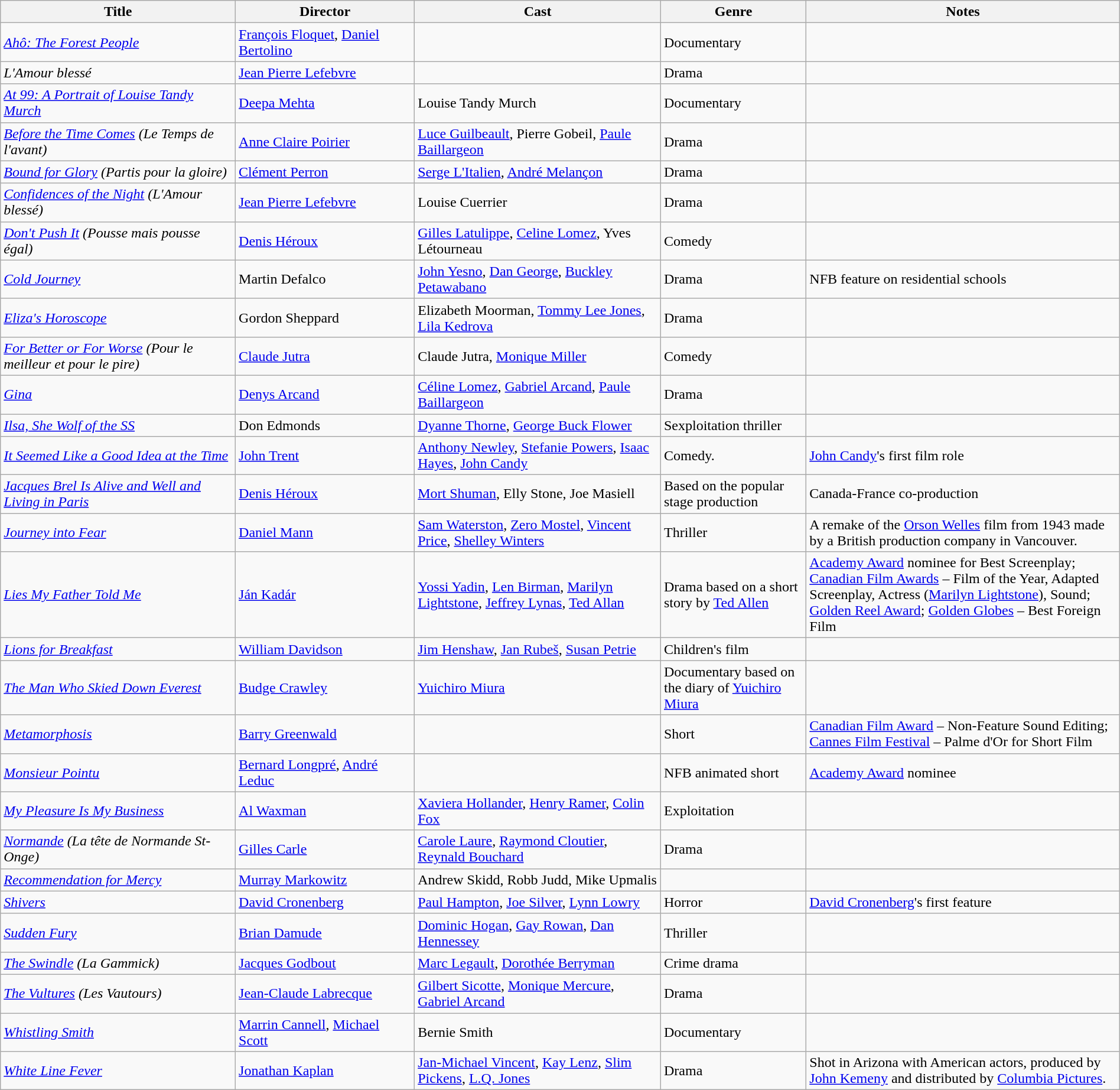<table class="wikitable" width= "100%">
<tr>
<th width=21%>Title</th>
<th width=16%>Director</th>
<th width=22%>Cast</th>
<th width=13%>Genre</th>
<th width=28%>Notes</th>
</tr>
<tr>
<td><em><a href='#'>Ahô: The Forest People</a></em></td>
<td><a href='#'>François Floquet</a>, <a href='#'>Daniel Bertolino</a></td>
<td></td>
<td>Documentary</td>
<td></td>
</tr>
<tr>
<td><em>L'Amour blessé</em></td>
<td><a href='#'>Jean Pierre Lefebvre</a></td>
<td></td>
<td>Drama</td>
<td></td>
</tr>
<tr>
<td><em><a href='#'>At 99: A Portrait of Louise Tandy Murch</a></em></td>
<td><a href='#'>Deepa Mehta</a></td>
<td>Louise Tandy Murch</td>
<td>Documentary</td>
<td></td>
</tr>
<tr>
<td><em><a href='#'>Before the Time Comes</a> (Le Temps de l'avant)</em></td>
<td><a href='#'>Anne Claire Poirier</a></td>
<td><a href='#'>Luce Guilbeault</a>, Pierre Gobeil, <a href='#'>Paule Baillargeon</a></td>
<td>Drama</td>
<td></td>
</tr>
<tr>
<td><em><a href='#'>Bound for Glory</a> (Partis pour la gloire)</em></td>
<td><a href='#'>Clément Perron</a></td>
<td><a href='#'>Serge L'Italien</a>, <a href='#'>André Melançon</a></td>
<td>Drama</td>
<td></td>
</tr>
<tr>
<td><em><a href='#'>Confidences of the Night</a> (L'Amour blessé)</em></td>
<td><a href='#'>Jean Pierre Lefebvre</a></td>
<td>Louise Cuerrier</td>
<td>Drama</td>
<td></td>
</tr>
<tr>
<td><em><a href='#'>Don't Push It</a> (Pousse mais pousse égal)</em></td>
<td><a href='#'>Denis Héroux</a></td>
<td><a href='#'>Gilles Latulippe</a>, <a href='#'>Celine Lomez</a>, Yves Létourneau</td>
<td>Comedy</td>
<td></td>
</tr>
<tr>
<td><em><a href='#'>Cold Journey</a></em></td>
<td>Martin Defalco</td>
<td><a href='#'>John Yesno</a>, <a href='#'>Dan George</a>, <a href='#'>Buckley Petawabano</a></td>
<td>Drama</td>
<td>NFB feature on residential schools</td>
</tr>
<tr>
<td><em><a href='#'>Eliza's Horoscope</a></em></td>
<td>Gordon Sheppard</td>
<td>Elizabeth Moorman, <a href='#'>Tommy Lee Jones</a>, <a href='#'>Lila Kedrova</a></td>
<td>Drama</td>
<td></td>
</tr>
<tr>
<td><em><a href='#'>For Better or For Worse</a> (Pour le meilleur et pour le pire)</em></td>
<td><a href='#'>Claude Jutra</a></td>
<td>Claude Jutra, <a href='#'>Monique Miller</a></td>
<td>Comedy</td>
<td></td>
</tr>
<tr>
<td><em><a href='#'>Gina</a></em></td>
<td><a href='#'>Denys Arcand</a></td>
<td><a href='#'>Céline Lomez</a>, <a href='#'>Gabriel Arcand</a>, <a href='#'>Paule Baillargeon</a></td>
<td>Drama</td>
<td></td>
</tr>
<tr>
<td><em><a href='#'>Ilsa, She Wolf of the SS</a></em></td>
<td>Don Edmonds</td>
<td><a href='#'>Dyanne Thorne</a>, <a href='#'>George Buck Flower</a></td>
<td>Sexploitation thriller</td>
<td></td>
</tr>
<tr>
<td><em><a href='#'>It Seemed Like a Good Idea at the Time</a></em></td>
<td><a href='#'>John Trent</a></td>
<td><a href='#'>Anthony Newley</a>, <a href='#'>Stefanie Powers</a>, <a href='#'>Isaac Hayes</a>, <a href='#'>John Candy</a></td>
<td>Comedy.</td>
<td><a href='#'>John Candy</a>'s first film role</td>
</tr>
<tr>
<td><em><a href='#'>Jacques Brel Is Alive and Well and Living in Paris</a></em></td>
<td><a href='#'>Denis Héroux</a></td>
<td><a href='#'>Mort Shuman</a>, Elly Stone, Joe Masiell</td>
<td>Based on the popular stage production</td>
<td>Canada-France co-production</td>
</tr>
<tr>
<td><em><a href='#'>Journey into Fear</a></em></td>
<td><a href='#'>Daniel Mann</a></td>
<td><a href='#'>Sam Waterston</a>, <a href='#'>Zero Mostel</a>, <a href='#'>Vincent Price</a>, <a href='#'>Shelley Winters</a></td>
<td>Thriller</td>
<td>A remake of the <a href='#'>Orson Welles</a> film from 1943 made by a British production company in Vancouver.</td>
</tr>
<tr>
<td><em><a href='#'>Lies My Father Told Me</a></em></td>
<td><a href='#'>Ján Kadár</a></td>
<td><a href='#'>Yossi Yadin</a>, <a href='#'>Len Birman</a>, <a href='#'>Marilyn Lightstone</a>, <a href='#'>Jeffrey Lynas</a>, <a href='#'>Ted Allan</a></td>
<td>Drama based on a short story by <a href='#'>Ted Allen</a></td>
<td><a href='#'>Academy Award</a> nominee for Best Screenplay; <a href='#'>Canadian Film Awards</a> – Film of the Year, Adapted Screenplay, Actress (<a href='#'>Marilyn Lightstone</a>), Sound; <a href='#'>Golden Reel Award</a>; <a href='#'>Golden Globes</a> – Best Foreign Film</td>
</tr>
<tr>
<td><em><a href='#'>Lions for Breakfast</a></em></td>
<td><a href='#'>William Davidson</a></td>
<td><a href='#'>Jim Henshaw</a>, <a href='#'>Jan Rubeš</a>, <a href='#'>Susan Petrie</a></td>
<td>Children's film</td>
<td></td>
</tr>
<tr>
<td><em><a href='#'>The Man Who Skied Down Everest</a></em></td>
<td><a href='#'>Budge Crawley</a></td>
<td><a href='#'>Yuichiro Miura</a></td>
<td>Documentary based on the diary of <a href='#'>Yuichiro Miura</a></td>
<td></td>
</tr>
<tr>
<td><em><a href='#'>Metamorphosis</a></em></td>
<td><a href='#'>Barry Greenwald</a></td>
<td></td>
<td>Short</td>
<td><a href='#'>Canadian Film Award</a> – Non-Feature Sound Editing; <a href='#'>Cannes Film Festival</a> – Palme d'Or for Short Film</td>
</tr>
<tr>
<td><em><a href='#'>Monsieur Pointu</a></em></td>
<td><a href='#'>Bernard Longpré</a>, <a href='#'>André Leduc</a></td>
<td></td>
<td>NFB animated short</td>
<td><a href='#'>Academy Award</a> nominee</td>
</tr>
<tr>
<td><em><a href='#'>My Pleasure Is My Business</a></em></td>
<td><a href='#'>Al Waxman</a></td>
<td><a href='#'>Xaviera Hollander</a>, <a href='#'>Henry Ramer</a>, <a href='#'>Colin Fox</a></td>
<td>Exploitation</td>
<td></td>
</tr>
<tr>
<td><em><a href='#'>Normande</a> (La tête de Normande St-Onge)</em></td>
<td><a href='#'>Gilles Carle</a></td>
<td><a href='#'>Carole Laure</a>, <a href='#'>Raymond Cloutier</a>, <a href='#'>Reynald Bouchard</a></td>
<td>Drama</td>
<td></td>
</tr>
<tr>
<td><em><a href='#'>Recommendation for Mercy</a></em></td>
<td><a href='#'>Murray Markowitz</a></td>
<td>Andrew Skidd, Robb Judd, Mike Upmalis</td>
<td></td>
<td></td>
</tr>
<tr>
<td><em><a href='#'>Shivers</a></em></td>
<td><a href='#'>David Cronenberg</a></td>
<td><a href='#'>Paul Hampton</a>, <a href='#'>Joe Silver</a>, <a href='#'>Lynn Lowry</a></td>
<td>Horror</td>
<td><a href='#'>David Cronenberg</a>'s first feature</td>
</tr>
<tr>
<td><em><a href='#'>Sudden Fury</a></em></td>
<td><a href='#'>Brian Damude</a></td>
<td><a href='#'>Dominic Hogan</a>, <a href='#'>Gay Rowan</a>, <a href='#'>Dan Hennessey</a></td>
<td>Thriller</td>
<td></td>
</tr>
<tr>
<td><em><a href='#'>The Swindle</a> (La Gammick)</em></td>
<td><a href='#'>Jacques Godbout</a></td>
<td><a href='#'>Marc Legault</a>, <a href='#'>Dorothée Berryman</a></td>
<td>Crime drama</td>
<td></td>
</tr>
<tr>
<td><em><a href='#'>The Vultures</a> (Les Vautours)</em></td>
<td><a href='#'>Jean-Claude Labrecque</a></td>
<td><a href='#'>Gilbert Sicotte</a>, <a href='#'>Monique Mercure</a>, <a href='#'>Gabriel Arcand</a></td>
<td>Drama</td>
<td></td>
</tr>
<tr>
<td><em><a href='#'>Whistling Smith</a></em></td>
<td><a href='#'>Marrin Cannell</a>, <a href='#'>Michael Scott</a></td>
<td>Bernie Smith</td>
<td>Documentary</td>
<td></td>
</tr>
<tr>
<td><em><a href='#'>White Line Fever</a></em></td>
<td><a href='#'>Jonathan Kaplan</a></td>
<td><a href='#'>Jan-Michael Vincent</a>, <a href='#'>Kay Lenz</a>, <a href='#'>Slim Pickens</a>, <a href='#'>L.Q. Jones</a></td>
<td>Drama</td>
<td>Shot in Arizona with American actors, produced by <a href='#'>John Kemeny</a> and distributed by <a href='#'>Columbia Pictures</a>.</td>
</tr>
</table>
